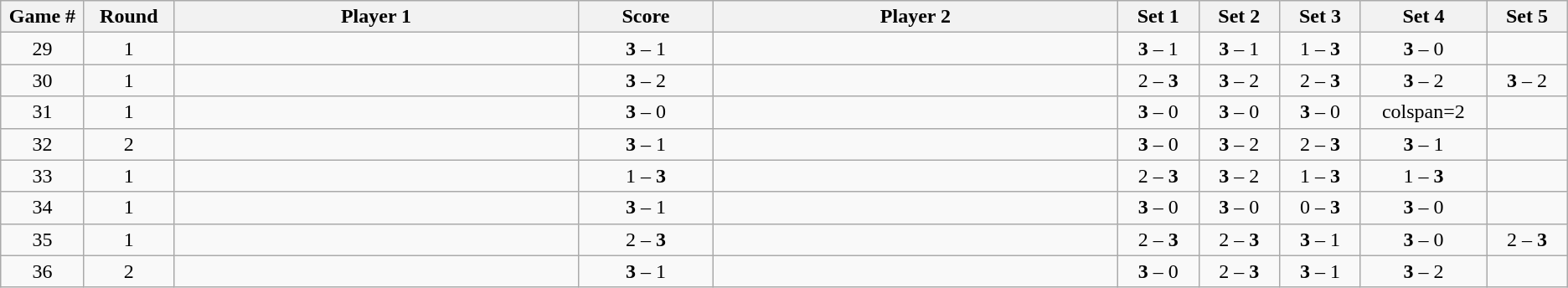<table class="wikitable">
<tr>
<th width="2%">Game #</th>
<th width="2%">Round</th>
<th width="15%">Player 1</th>
<th width="5%">Score</th>
<th width="15%">Player 2</th>
<th width="3%">Set 1</th>
<th width="3%">Set 2</th>
<th width="3%">Set 3</th>
<th width="3%">Set 4</th>
<th width="3%">Set 5</th>
</tr>
<tr style=text-align:center;">
<td>29</td>
<td>1</td>
<td></td>
<td><strong>3</strong> – 1</td>
<td></td>
<td><strong>3</strong> – 1</td>
<td><strong>3</strong> – 1</td>
<td>1 – <strong>3</strong></td>
<td><strong>3</strong> – 0</td>
<td></td>
</tr>
<tr style=text-align:center;">
<td>30</td>
<td>1</td>
<td></td>
<td><strong>3</strong> – 2</td>
<td></td>
<td>2 – <strong>3</strong></td>
<td><strong>3</strong> – 2</td>
<td>2 – <strong>3</strong></td>
<td><strong>3</strong> – 2</td>
<td><strong>3</strong> – 2</td>
</tr>
<tr style=text-align:center;">
<td>31</td>
<td>1</td>
<td></td>
<td><strong>3</strong> – 0</td>
<td></td>
<td><strong>3</strong> – 0</td>
<td><strong>3</strong> – 0</td>
<td><strong>3</strong> – 0</td>
<td>colspan=2</td>
</tr>
<tr style=text-align:center;">
<td>32</td>
<td>2</td>
<td></td>
<td><strong>3</strong> – 1</td>
<td></td>
<td><strong>3</strong> – 0</td>
<td><strong>3</strong> – 2</td>
<td>2 – <strong>3</strong></td>
<td><strong>3</strong> – 1</td>
<td></td>
</tr>
<tr style=text-align:center;">
<td>33</td>
<td>1</td>
<td></td>
<td>1 – <strong>3</strong></td>
<td></td>
<td>2 – <strong>3</strong></td>
<td><strong>3</strong> – 2</td>
<td>1 – <strong>3</strong></td>
<td>1 – <strong>3</strong></td>
<td></td>
</tr>
<tr style=text-align:center;">
<td>34</td>
<td>1</td>
<td></td>
<td><strong>3</strong> – 1</td>
<td></td>
<td><strong>3</strong> – 0</td>
<td><strong>3</strong> – 0</td>
<td>0 – <strong>3</strong></td>
<td><strong>3</strong> – 0</td>
<td></td>
</tr>
<tr style=text-align:center;">
<td>35</td>
<td>1</td>
<td></td>
<td>2 – <strong>3</strong></td>
<td></td>
<td>2 – <strong>3</strong></td>
<td>2 – <strong>3</strong></td>
<td><strong>3</strong> – 1</td>
<td><strong>3</strong> – 0</td>
<td>2 – <strong>3</strong></td>
</tr>
<tr style=text-align:center;">
<td>36</td>
<td>2</td>
<td></td>
<td><strong>3</strong> – 1</td>
<td></td>
<td><strong>3</strong> – 0</td>
<td>2 – <strong>3</strong></td>
<td><strong>3</strong> – 1</td>
<td><strong>3</strong> – 2</td>
<td></td>
</tr>
</table>
